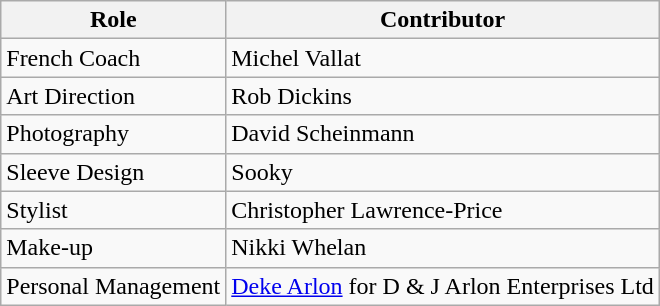<table class="wikitable">
<tr>
<th>Role</th>
<th>Contributor</th>
</tr>
<tr>
<td>French Coach</td>
<td>Michel Vallat</td>
</tr>
<tr>
<td>Art Direction</td>
<td>Rob Dickins</td>
</tr>
<tr>
<td>Photography</td>
<td>David Scheinmann</td>
</tr>
<tr>
<td>Sleeve Design</td>
<td>Sooky</td>
</tr>
<tr>
<td>Stylist</td>
<td>Christopher Lawrence-Price</td>
</tr>
<tr>
<td>Make-up</td>
<td>Nikki Whelan</td>
</tr>
<tr>
<td>Personal Management</td>
<td><a href='#'>Deke Arlon</a> for D & J Arlon Enterprises Ltd</td>
</tr>
</table>
